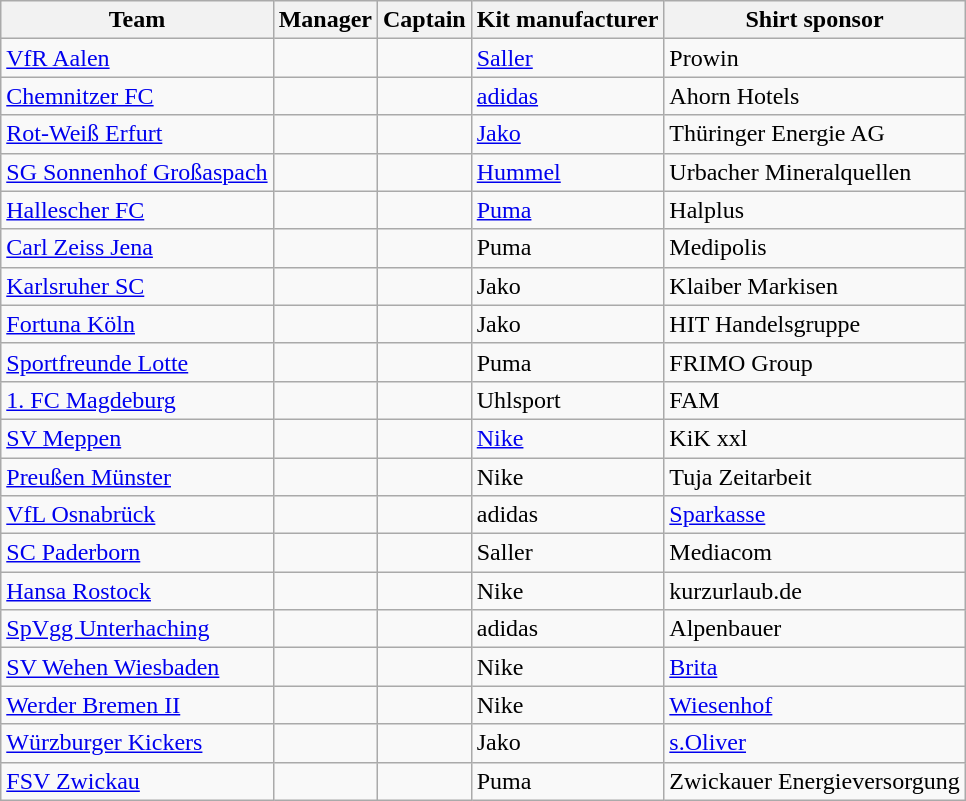<table class="wikitable sortable">
<tr>
<th>Team</th>
<th>Manager</th>
<th>Captain</th>
<th>Kit manufacturer</th>
<th>Shirt sponsor</th>
</tr>
<tr>
<td><a href='#'>VfR Aalen</a></td>
<td> </td>
<td> </td>
<td><a href='#'>Saller</a></td>
<td>Prowin</td>
</tr>
<tr>
<td><a href='#'>Chemnitzer FC</a></td>
<td> </td>
<td> </td>
<td><a href='#'>adidas</a></td>
<td>Ahorn Hotels</td>
</tr>
<tr>
<td><a href='#'>Rot-Weiß Erfurt</a></td>
<td> </td>
<td> </td>
<td><a href='#'>Jako</a></td>
<td>Thüringer Energie AG</td>
</tr>
<tr>
<td><a href='#'>SG Sonnenhof Großaspach</a></td>
<td> </td>
<td> </td>
<td><a href='#'>Hummel</a></td>
<td>Urbacher Mineralquellen</td>
</tr>
<tr>
<td><a href='#'>Hallescher FC</a></td>
<td> </td>
<td> </td>
<td><a href='#'>Puma</a></td>
<td>Halplus</td>
</tr>
<tr>
<td><a href='#'>Carl Zeiss Jena</a></td>
<td> </td>
<td> </td>
<td>Puma</td>
<td>Medipolis</td>
</tr>
<tr>
<td><a href='#'>Karlsruher SC</a></td>
<td> </td>
<td> </td>
<td>Jako</td>
<td>Klaiber Markisen</td>
</tr>
<tr>
<td><a href='#'>Fortuna Köln</a></td>
<td> </td>
<td> </td>
<td>Jako</td>
<td>HIT Handelsgruppe</td>
</tr>
<tr>
<td><a href='#'>Sportfreunde Lotte</a></td>
<td> </td>
<td> </td>
<td>Puma</td>
<td>FRIMO Group</td>
</tr>
<tr>
<td><a href='#'>1. FC Magdeburg</a></td>
<td> </td>
<td> </td>
<td>Uhlsport</td>
<td>FAM</td>
</tr>
<tr>
<td><a href='#'>SV Meppen</a></td>
<td> </td>
<td> </td>
<td><a href='#'>Nike</a></td>
<td>KiK xxl</td>
</tr>
<tr>
<td><a href='#'>Preußen Münster</a></td>
<td> </td>
<td> </td>
<td>Nike</td>
<td>Tuja Zeitarbeit</td>
</tr>
<tr>
<td><a href='#'>VfL Osnabrück</a></td>
<td> </td>
<td> </td>
<td>adidas</td>
<td><a href='#'>Sparkasse</a></td>
</tr>
<tr>
<td><a href='#'>SC Paderborn</a></td>
<td> </td>
<td> </td>
<td>Saller</td>
<td>Mediacom</td>
</tr>
<tr>
<td><a href='#'>Hansa Rostock</a></td>
<td> </td>
<td> </td>
<td>Nike</td>
<td>kurzurlaub.de</td>
</tr>
<tr>
<td><a href='#'>SpVgg Unterhaching</a></td>
<td> </td>
<td> </td>
<td>adidas</td>
<td>Alpenbauer</td>
</tr>
<tr>
<td><a href='#'>SV Wehen Wiesbaden</a></td>
<td> </td>
<td> </td>
<td>Nike</td>
<td><a href='#'>Brita</a></td>
</tr>
<tr>
<td><a href='#'>Werder Bremen II</a></td>
<td> </td>
<td> </td>
<td>Nike</td>
<td><a href='#'>Wiesenhof</a></td>
</tr>
<tr>
<td><a href='#'>Würzburger Kickers</a></td>
<td> </td>
<td> </td>
<td>Jako</td>
<td><a href='#'>s.Oliver</a></td>
</tr>
<tr>
<td><a href='#'>FSV Zwickau</a></td>
<td> </td>
<td> </td>
<td>Puma</td>
<td>Zwickauer Energieversorgung</td>
</tr>
</table>
